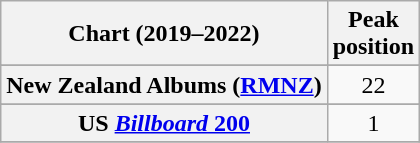<table class="wikitable sortable plainrowheaders" style="text-align:center">
<tr>
<th scope="col">Chart (2019–2022)</th>
<th scope="col">Peak<br>position</th>
</tr>
<tr>
</tr>
<tr>
</tr>
<tr>
</tr>
<tr>
<th scope="row">New Zealand Albums (<a href='#'>RMNZ</a>)</th>
<td>22</td>
</tr>
<tr>
</tr>
<tr>
</tr>
<tr>
</tr>
<tr>
</tr>
<tr>
<th scope="row">US <a href='#'><em>Billboard</em> 200</a></th>
<td>1</td>
</tr>
<tr>
</tr>
</table>
